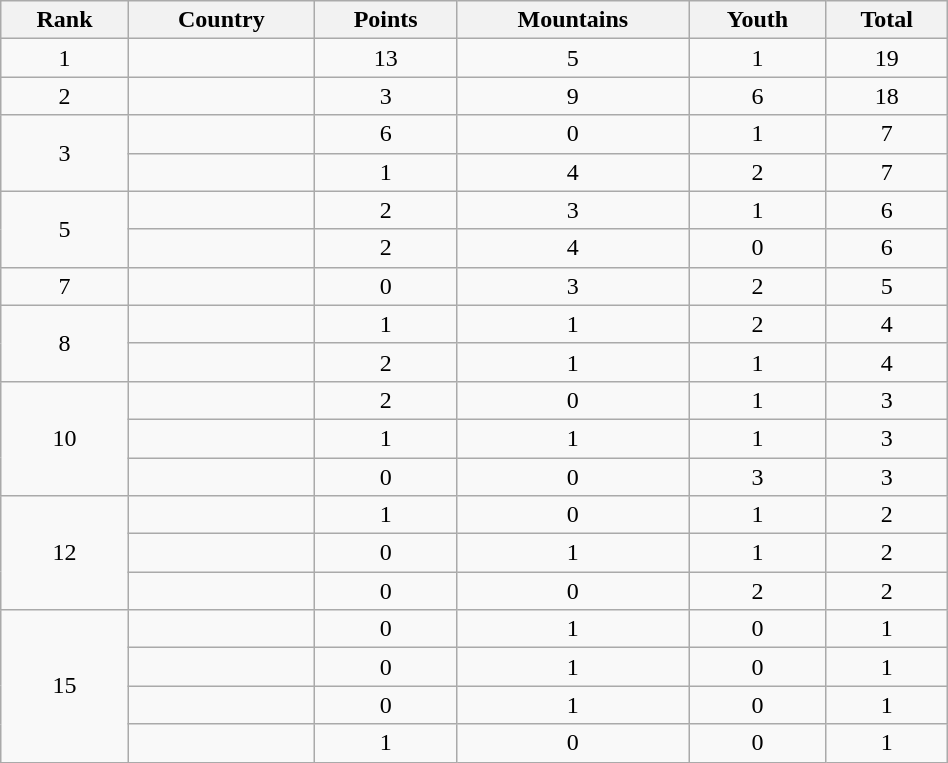<table class="wikitable sortable" style="width:50%; text-align:center">
<tr>
<th>Rank</th>
<th>Country</th>
<th> Points</th>
<th> Mountains</th>
<th> Youth</th>
<th>Total</th>
</tr>
<tr>
<td rowspan=1>1</td>
<td align=left></td>
<td>13</td>
<td>5</td>
<td>1</td>
<td>19</td>
</tr>
<tr>
<td rowspan=1>2</td>
<td align=left></td>
<td>3</td>
<td>9</td>
<td>6</td>
<td>18</td>
</tr>
<tr>
<td rowspan=2>3</td>
<td align=left></td>
<td>6</td>
<td>0</td>
<td>1</td>
<td>7</td>
</tr>
<tr>
<td align=left></td>
<td>1</td>
<td>4</td>
<td>2</td>
<td>7</td>
</tr>
<tr>
<td rowspan="2">5</td>
<td align=left></td>
<td>2</td>
<td>3</td>
<td>1</td>
<td>6</td>
</tr>
<tr>
<td align=left></td>
<td>2</td>
<td>4</td>
<td>0</td>
<td>6</td>
</tr>
<tr>
<td>7</td>
<td align=left></td>
<td>0</td>
<td>3</td>
<td>2</td>
<td>5</td>
</tr>
<tr>
<td rowspan="2">8</td>
<td align=left></td>
<td>1</td>
<td>1</td>
<td>2</td>
<td>4</td>
</tr>
<tr>
<td align=left></td>
<td>2</td>
<td>1</td>
<td>1</td>
<td>4</td>
</tr>
<tr>
<td rowspan=3>10</td>
<td align=left></td>
<td>2</td>
<td>0</td>
<td>1</td>
<td>3</td>
</tr>
<tr>
<td align=left></td>
<td>1</td>
<td>1</td>
<td>1</td>
<td>3</td>
</tr>
<tr>
<td align=left></td>
<td>0</td>
<td>0</td>
<td>3</td>
<td>3</td>
</tr>
<tr>
<td rowspan="3">12</td>
<td align=left></td>
<td>1</td>
<td>0</td>
<td>1</td>
<td>2</td>
</tr>
<tr>
<td align=left></td>
<td>0</td>
<td>1</td>
<td>1</td>
<td>2</td>
</tr>
<tr>
<td align=left></td>
<td>0</td>
<td>0</td>
<td>2</td>
<td>2</td>
</tr>
<tr>
<td rowspan="4">15</td>
<td align=left></td>
<td>0</td>
<td>1</td>
<td>0</td>
<td>1</td>
</tr>
<tr>
<td align=left></td>
<td>0</td>
<td>1</td>
<td>0</td>
<td>1</td>
</tr>
<tr>
<td align=left></td>
<td>0</td>
<td>1</td>
<td>0</td>
<td>1</td>
</tr>
<tr>
<td align=left></td>
<td>1</td>
<td>0</td>
<td>0</td>
<td>1</td>
</tr>
</table>
